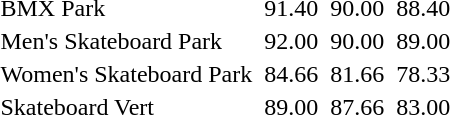<table>
<tr>
<td>BMX Park</td>
<td></td>
<td>91.40</td>
<td></td>
<td>90.00</td>
<td></td>
<td>88.40</td>
</tr>
<tr>
<td>Men's Skateboard Park</td>
<td></td>
<td>92.00</td>
<td></td>
<td>90.00</td>
<td></td>
<td>89.00</td>
</tr>
<tr>
<td>Women's Skateboard Park</td>
<td></td>
<td>84.66</td>
<td></td>
<td>81.66</td>
<td></td>
<td>78.33</td>
</tr>
<tr>
<td>Skateboard Vert</td>
<td></td>
<td>89.00</td>
<td></td>
<td>87.66</td>
<td></td>
<td>83.00</td>
</tr>
<tr>
</tr>
</table>
